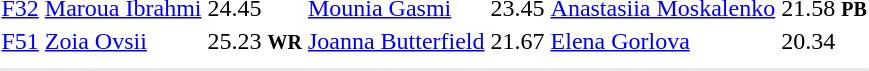<table>
<tr>
<td><a href='#'>F32</a><br></td>
<td><a href='#'>Maroua Ibrahmi</a><br></td>
<td>24.45</td>
<td><a href='#'>Mounia Gasmi</a><br></td>
<td>23.45</td>
<td><a href='#'>Anastasiia Moskalenko</a><br></td>
<td>21.58 <small><strong>PB</strong></small></td>
</tr>
<tr>
<td><a href='#'>F51</a><br></td>
<td><a href='#'>Zoia Ovsii</a><br></td>
<td>25.23 <small><strong>WR</strong></small></td>
<td><a href='#'>Joanna Butterfield</a><br></td>
<td>21.67</td>
<td><a href='#'>Elena Gorlova</a><br></td>
<td>20.34</td>
</tr>
<tr>
<td colspan=7></td>
</tr>
<tr>
</tr>
<tr bgcolor= e8e8e8>
<td colspan=7></td>
</tr>
</table>
